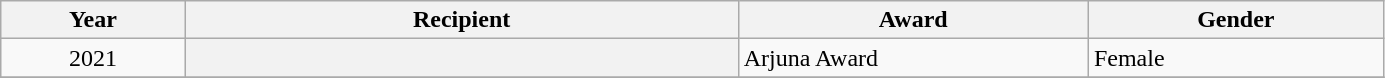<table class="wikitable plainrowheaders sortable" style="width:73%">
<tr>
<th scope="col" style="width:10%">Year</th>
<th scope="col" style="width:30%">Recipient</th>
<th scope="col" style="width:19%">Award</th>
<th scope="col" style="width:16%">Gender</th>
</tr>
<tr>
<td style="text-align:center;">2021</td>
<th scope="row"></th>
<td>Arjuna Award</td>
<td>Female</td>
</tr>
<tr>
</tr>
</table>
